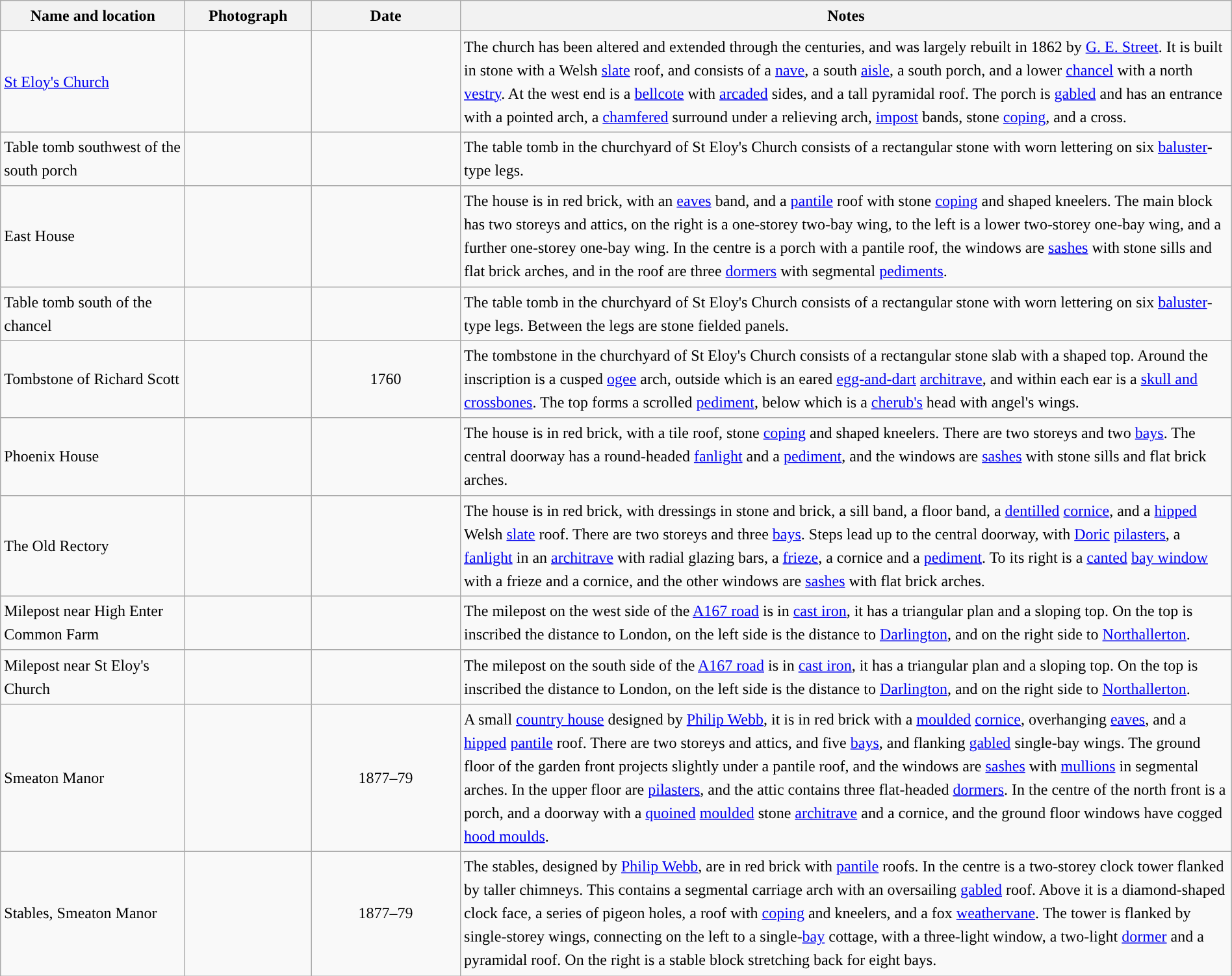<table class="wikitable sortable plainrowheaders" style="width:100%;border:0px;text-align:left;line-height:150%;">
<tr>
<th scope="col"  style="width:150px">Name and location</th>
<th scope="col"  style="width:100px" class="unsortable">Photograph</th>
<th scope="col"  style="width:120px">Date</th>
<th scope="col"  style="width:650px" class="unsortable">Notes</th>
</tr>
<tr>
<td><a href='#'>St Eloy's Church</a><br><small></small></td>
<td></td>
<td align="center"></td>
<td>The church has been altered and extended through the centuries, and was largely rebuilt in 1862 by <a href='#'>G. E. Street</a>.  It is built in stone with a Welsh <a href='#'>slate</a> roof, and consists of a <a href='#'>nave</a>, a south <a href='#'>aisle</a>, a south porch, and a lower <a href='#'>chancel</a> with a north <a href='#'>vestry</a>.  At the west end is a <a href='#'>bellcote</a> with <a href='#'>arcaded</a> sides, and a tall pyramidal roof.  The porch is <a href='#'>gabled</a> and has an entrance with a pointed arch, a <a href='#'>chamfered</a> surround under a relieving arch, <a href='#'>impost</a> bands, stone <a href='#'>coping</a>, and a cross.</td>
</tr>
<tr>
<td>Table tomb southwest of the south porch<br><small></small></td>
<td></td>
<td align="center"></td>
<td>The table tomb in the churchyard of St Eloy's Church consists of a rectangular stone with worn lettering on six <a href='#'>baluster</a>-type legs.</td>
</tr>
<tr>
<td>East House<br><small></small></td>
<td></td>
<td align="center"></td>
<td>The house is in red brick, with an <a href='#'>eaves</a> band, and a <a href='#'>pantile</a> roof with stone <a href='#'>coping</a> and shaped kneelers.  The main block has two storeys and attics, on the right is a one-storey two-bay wing, to the left is a lower two-storey one-bay wing, and a further one-storey one-bay wing.  In the centre is a porch with a pantile roof, the windows are <a href='#'>sashes</a> with stone sills and flat brick arches, and in the roof are three <a href='#'>dormers</a> with segmental <a href='#'>pediments</a>.</td>
</tr>
<tr>
<td>Table tomb south of the chancel<br><small></small></td>
<td></td>
<td align="center"></td>
<td>The table tomb in the churchyard of St Eloy's Church consists of a rectangular stone with worn lettering on six <a href='#'>baluster</a>-type legs. Between the legs are stone fielded panels.</td>
</tr>
<tr>
<td>Tombstone of Richard Scott<br><small></small></td>
<td></td>
<td align="center">1760</td>
<td>The tombstone in the churchyard of St Eloy's Church consists of a rectangular stone slab with a shaped top.  Around the inscription is a cusped <a href='#'>ogee</a> arch, outside which is an eared <a href='#'>egg-and-dart</a> <a href='#'>architrave</a>, and within each ear is a <a href='#'>skull and crossbones</a>.  The top forms a scrolled <a href='#'>pediment</a>, below which is a <a href='#'>cherub's</a> head with angel's wings.</td>
</tr>
<tr>
<td>Phoenix House<br><small></small></td>
<td></td>
<td align="center"></td>
<td>The house is in red brick, with a tile roof, stone <a href='#'>coping</a> and shaped kneelers.  There are two storeys and two <a href='#'>bays</a>.  The central doorway has a round-headed <a href='#'>fanlight</a> and a <a href='#'>pediment</a>, and the windows are <a href='#'>sashes</a> with stone sills and flat brick arches.</td>
</tr>
<tr>
<td>The Old Rectory<br><small></small></td>
<td></td>
<td align="center"></td>
<td>The house is in red brick, with dressings in stone and brick, a sill band, a floor band, a <a href='#'>dentilled</a> <a href='#'>cornice</a>, and a <a href='#'>hipped</a> Welsh <a href='#'>slate</a> roof.  There are two storeys and three <a href='#'>bays</a>.  Steps lead up to the central doorway, with <a href='#'>Doric</a> <a href='#'>pilasters</a>, a <a href='#'>fanlight</a> in an <a href='#'>architrave</a> with radial glazing bars, a <a href='#'>frieze</a>, a cornice and a <a href='#'>pediment</a>.  To its right is a <a href='#'>canted</a> <a href='#'>bay window</a> with a frieze and a cornice, and the other windows are <a href='#'>sashes</a> with flat brick arches.</td>
</tr>
<tr>
<td>Milepost near High Enter Common Farm<br><small></small></td>
<td></td>
<td align="center"></td>
<td>The milepost on the west side of the <a href='#'>A167 road</a> is in <a href='#'>cast iron</a>, it has a triangular plan and a sloping top.  On the top is inscribed the distance to London, on the left side is the distance to <a href='#'>Darlington</a>, and on the right side to <a href='#'>Northallerton</a>.</td>
</tr>
<tr>
<td>Milepost near St Eloy's Church<br><small></small></td>
<td></td>
<td align="center"></td>
<td>The milepost on the south side of the <a href='#'>A167 road</a> is in <a href='#'>cast iron</a>, it has a triangular plan and a sloping top.  On the top is inscribed the distance to London, on the left side is the distance to <a href='#'>Darlington</a>, and on the right side to <a href='#'>Northallerton</a>.</td>
</tr>
<tr>
<td>Smeaton Manor<br><small></small></td>
<td></td>
<td align="center">1877–79</td>
<td>A small <a href='#'>country house</a> designed by <a href='#'>Philip Webb</a>, it is in red brick with a <a href='#'>moulded</a> <a href='#'>cornice</a>, overhanging <a href='#'>eaves</a>, and a <a href='#'>hipped</a> <a href='#'>pantile</a> roof.  There are two storeys and attics, and five <a href='#'>bays</a>, and flanking <a href='#'>gabled</a> single-bay wings.  The ground floor of the garden front projects slightly under a pantile roof, and the windows are <a href='#'>sashes</a> with <a href='#'>mullions</a> in segmental arches.  In the upper floor are <a href='#'>pilasters</a>, and the attic contains three flat-headed <a href='#'>dormers</a>.  In the centre of the north front is a porch, and a doorway with a <a href='#'>quoined</a> <a href='#'>moulded</a> stone <a href='#'>architrave</a> and a cornice, and the ground floor windows have cogged <a href='#'>hood moulds</a>.</td>
</tr>
<tr>
<td>Stables, Smeaton Manor<br><small></small></td>
<td></td>
<td align="center">1877–79</td>
<td>The stables, designed by <a href='#'>Philip Webb</a>, are in red brick with <a href='#'>pantile</a> roofs.  In the centre is a two-storey clock tower flanked by taller chimneys.  This contains a segmental carriage arch with an oversailing <a href='#'>gabled</a> roof.  Above it is a diamond-shaped clock face, a series of pigeon holes, a roof with <a href='#'>coping</a> and kneelers, and a fox <a href='#'>weathervane</a>.  The tower is flanked by single-storey wings, connecting on the left to a single-<a href='#'>bay</a> cottage, with a three-light window, a two-light <a href='#'>dormer</a> and a pyramidal roof.  On the right is a stable block stretching back for eight bays.</td>
</tr>
<tr>
</tr>
</table>
